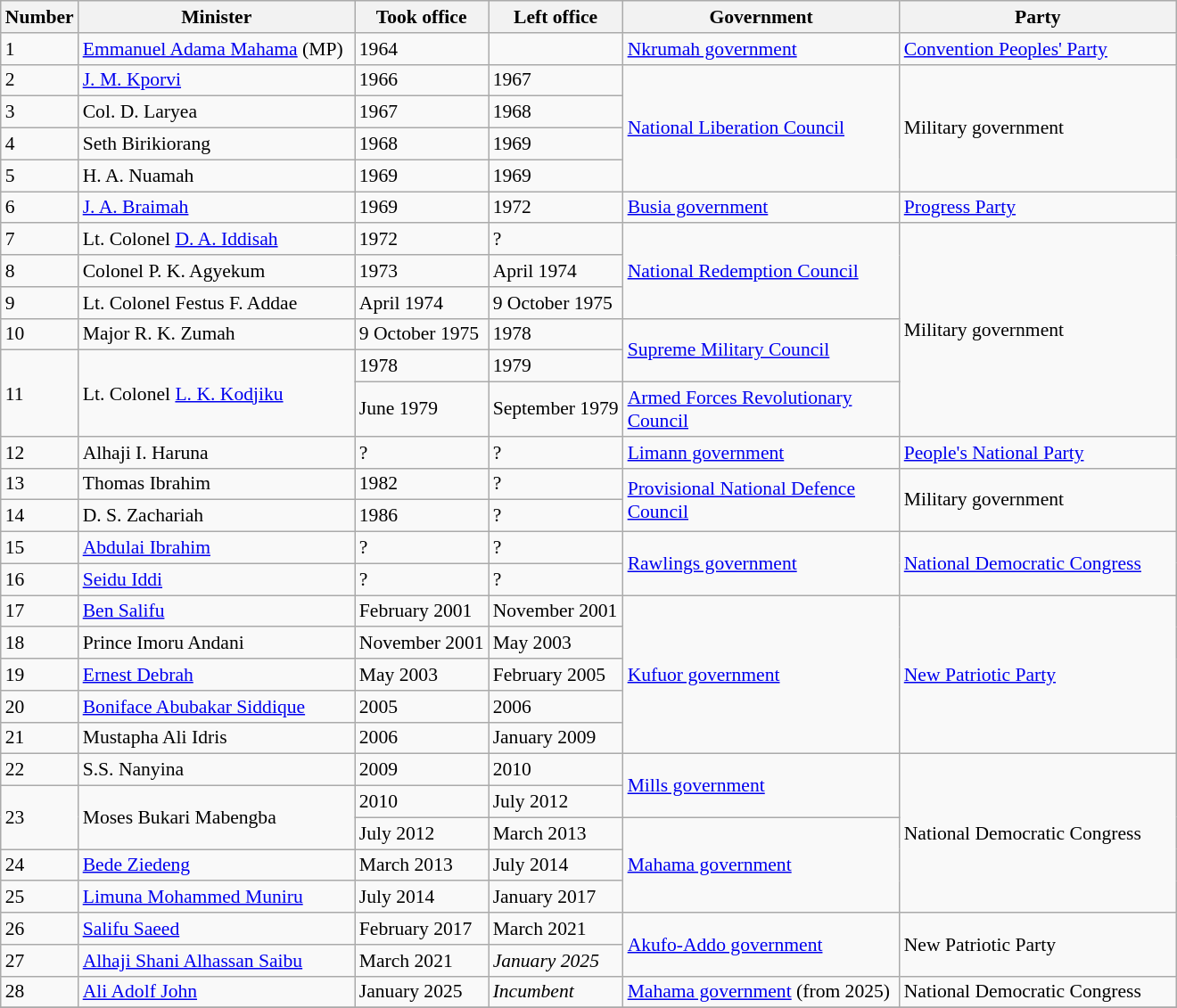<table class="wikitable" style="font-size:90%; ">
<tr>
<th>Number</th>
<th width=200>Minister</th>
<th>Took office</th>
<th>Left office</th>
<th width=200>Government</th>
<th width=200>Party</th>
</tr>
<tr>
<td>1</td>
<td><a href='#'>Emmanuel Adama Mahama</a> (MP)</td>
<td>1964</td>
<td></td>
<td><a href='#'>Nkrumah government</a></td>
<td><a href='#'>Convention Peoples' Party</a></td>
</tr>
<tr>
<td>2</td>
<td><a href='#'>J. M. Kporvi</a></td>
<td>1966</td>
<td>1967</td>
<td rowspan=4><a href='#'>National Liberation Council</a></td>
<td rowspan=4>Military government</td>
</tr>
<tr>
<td>3</td>
<td>Col. D. Laryea</td>
<td>1967</td>
<td>1968</td>
</tr>
<tr>
<td>4</td>
<td>Seth Birikiorang</td>
<td>1968</td>
<td>1969</td>
</tr>
<tr>
<td>5</td>
<td>H. A. Nuamah</td>
<td>1969</td>
<td>1969</td>
</tr>
<tr>
<td>6</td>
<td><a href='#'>J. A. Braimah</a></td>
<td>1969</td>
<td>1972</td>
<td><a href='#'>Busia government</a></td>
<td><a href='#'>Progress Party</a></td>
</tr>
<tr>
<td>7</td>
<td>Lt. Colonel <a href='#'>D. A. Iddisah</a></td>
<td>1972</td>
<td>?</td>
<td rowspan=3><a href='#'>National Redemption Council</a></td>
<td rowspan=6>Military government</td>
</tr>
<tr>
<td>8</td>
<td>Colonel P. K. Agyekum</td>
<td>1973</td>
<td>April 1974</td>
</tr>
<tr>
<td>9</td>
<td>Lt. Colonel Festus F. Addae</td>
<td>April 1974</td>
<td>9 October 1975</td>
</tr>
<tr>
<td>10</td>
<td>Major R. K. Zumah</td>
<td>9 October 1975</td>
<td>1978</td>
<td rowspan=2><a href='#'>Supreme Military Council</a></td>
</tr>
<tr>
<td rowspan=2>11</td>
<td rowspan=2>Lt. Colonel <a href='#'>L. K. Kodjiku</a></td>
<td>1978</td>
<td>1979</td>
</tr>
<tr>
<td>June 1979</td>
<td>September 1979</td>
<td><a href='#'>Armed Forces Revolutionary Council</a></td>
</tr>
<tr>
<td>12</td>
<td>Alhaji I. Haruna</td>
<td>?</td>
<td>?</td>
<td><a href='#'>Limann government</a></td>
<td><a href='#'>People's National Party</a></td>
</tr>
<tr>
<td>13</td>
<td>Thomas Ibrahim</td>
<td>1982</td>
<td>?</td>
<td rowspan=2><a href='#'>Provisional National Defence Council</a></td>
<td rowspan=2>Military government</td>
</tr>
<tr>
<td>14</td>
<td>D. S. Zachariah</td>
<td>1986</td>
<td>?</td>
</tr>
<tr>
<td>15</td>
<td><a href='#'>Abdulai Ibrahim</a></td>
<td>?</td>
<td>?</td>
<td rowspan=2><a href='#'>Rawlings government</a></td>
<td rowspan=2><a href='#'>National Democratic Congress</a></td>
</tr>
<tr>
<td>16</td>
<td><a href='#'>Seidu Iddi</a></td>
<td>?</td>
<td>?</td>
</tr>
<tr>
<td>17</td>
<td><a href='#'>Ben Salifu</a></td>
<td>February  2001</td>
<td>November 2001</td>
<td rowspan=5><a href='#'>Kufuor government</a></td>
<td rowspan=5><a href='#'>New Patriotic Party</a></td>
</tr>
<tr>
<td>18</td>
<td>Prince Imoru Andani</td>
<td>November 2001</td>
<td>May 2003</td>
</tr>
<tr>
<td>19</td>
<td><a href='#'>Ernest Debrah</a></td>
<td>May 2003</td>
<td>February 2005</td>
</tr>
<tr>
<td>20</td>
<td><a href='#'>Boniface Abubakar Siddique</a></td>
<td>2005</td>
<td>2006</td>
</tr>
<tr>
<td>21</td>
<td>Mustapha Ali Idris</td>
<td>2006</td>
<td>January 2009</td>
</tr>
<tr>
<td>22</td>
<td>S.S. Nanyina</td>
<td>2009</td>
<td>2010</td>
<td rowspan=2><a href='#'>Mills government</a></td>
<td rowspan=5>National Democratic Congress</td>
</tr>
<tr>
<td rowspan=2>23</td>
<td rowspan=2>Moses Bukari Mabengba</td>
<td>2010</td>
<td>July 2012</td>
</tr>
<tr>
<td>July 2012</td>
<td>March 2013</td>
<td rowspan=3><a href='#'>Mahama government</a></td>
</tr>
<tr>
<td>24</td>
<td><a href='#'>Bede Ziedeng</a></td>
<td>March 2013</td>
<td>July 2014</td>
</tr>
<tr>
<td>25</td>
<td><a href='#'>Limuna Mohammed Muniru</a></td>
<td>July 2014</td>
<td>January 2017</td>
</tr>
<tr>
<td>26</td>
<td><a href='#'>Salifu Saeed</a></td>
<td>February 2017</td>
<td>March 2021</td>
<td rowspan="2"><a href='#'>Akufo-Addo government</a></td>
<td rowspan="2">New Patriotic Party</td>
</tr>
<tr>
<td>27</td>
<td><a href='#'>Alhaji Shani Alhassan Saibu</a></td>
<td>March 2021</td>
<td><em>January 2025</em></td>
</tr>
<tr>
<td>28</td>
<td><a href='#'>Ali Adolf John</a></td>
<td>January 2025</td>
<td><em>Incumbent</em></td>
<td><a href='#'>Mahama government</a> (from 2025)</td>
<td>National Democratic Congress</td>
</tr>
<tr>
</tr>
</table>
